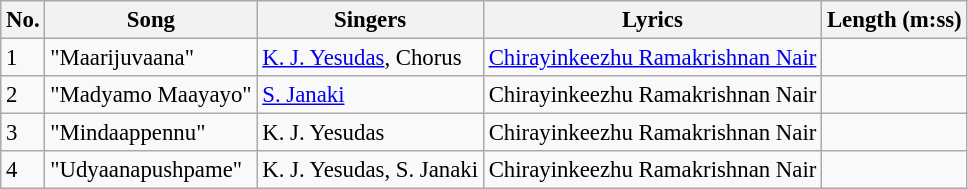<table class="wikitable" style="font-size:95%;">
<tr>
<th>No.</th>
<th>Song</th>
<th>Singers</th>
<th>Lyrics</th>
<th>Length (m:ss)</th>
</tr>
<tr>
<td>1</td>
<td>"Maarijuvaana"</td>
<td><a href='#'>K. J. Yesudas</a>, Chorus</td>
<td><a href='#'>Chirayinkeezhu Ramakrishnan Nair</a></td>
<td></td>
</tr>
<tr>
<td>2</td>
<td>"Madyamo Maayayo"</td>
<td><a href='#'>S. Janaki</a></td>
<td>Chirayinkeezhu Ramakrishnan Nair</td>
<td></td>
</tr>
<tr>
<td>3</td>
<td>"Mindaappennu"</td>
<td>K. J. Yesudas</td>
<td>Chirayinkeezhu Ramakrishnan Nair</td>
<td></td>
</tr>
<tr>
<td>4</td>
<td>"Udyaanapushpame"</td>
<td>K. J. Yesudas, S. Janaki</td>
<td>Chirayinkeezhu Ramakrishnan Nair</td>
<td></td>
</tr>
</table>
